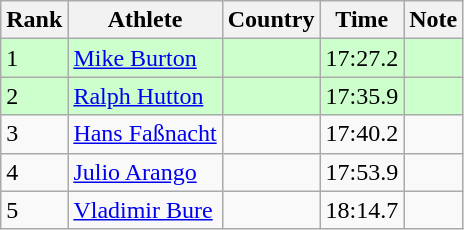<table class="wikitable sortable">
<tr>
<th>Rank</th>
<th>Athlete</th>
<th>Country</th>
<th>Time</th>
<th>Note</th>
</tr>
<tr bgcolor=#CCFFCC>
<td>1</td>
<td><a href='#'>Mike Burton</a></td>
<td></td>
<td>17:27.2</td>
<td></td>
</tr>
<tr bgcolor=#CCFFCC>
<td>2</td>
<td><a href='#'>Ralph Hutton</a></td>
<td></td>
<td>17:35.9</td>
<td></td>
</tr>
<tr>
<td>3</td>
<td><a href='#'>Hans Faßnacht</a></td>
<td></td>
<td>17:40.2</td>
<td></td>
</tr>
<tr>
<td>4</td>
<td><a href='#'>Julio Arango</a></td>
<td></td>
<td>17:53.9</td>
<td></td>
</tr>
<tr>
<td>5</td>
<td><a href='#'>Vladimir Bure</a></td>
<td></td>
<td>18:14.7</td>
<td></td>
</tr>
</table>
